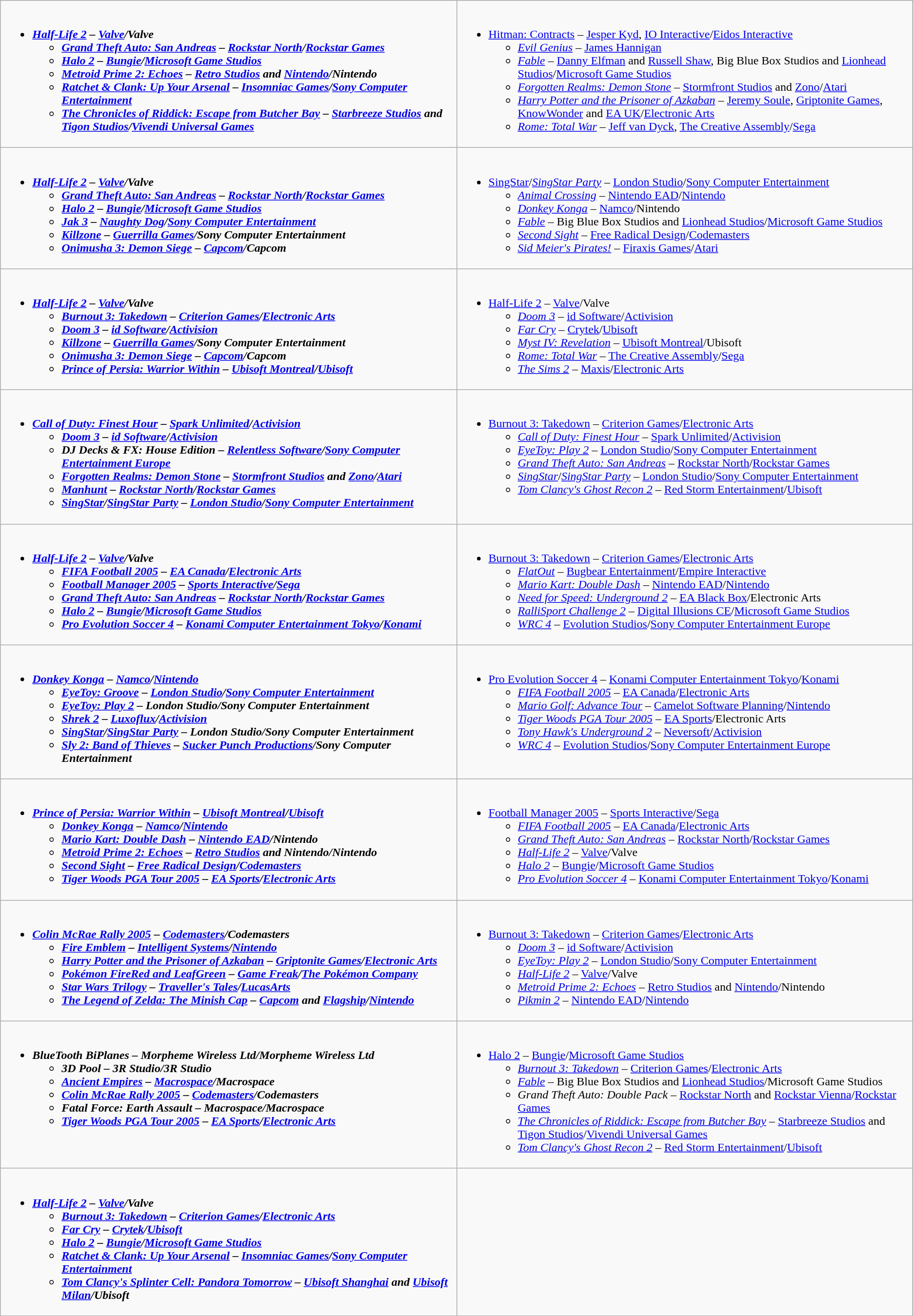<table class=wikitable>
<tr>
<td valign="top" width="50%"><br><ul><li><strong><em><a href='#'>Half-Life 2</a><em> – <a href='#'>Valve</a>/Valve<strong><ul><li></em><a href='#'>Grand Theft Auto: San Andreas</a><em> – <a href='#'>Rockstar North</a>/<a href='#'>Rockstar Games</a></li><li></em><a href='#'>Halo 2</a><em> – <a href='#'>Bungie</a>/<a href='#'>Microsoft Game Studios</a></li><li></em><a href='#'>Metroid Prime 2: Echoes</a><em> – <a href='#'>Retro Studios</a> and <a href='#'>Nintendo</a>/Nintendo</li><li></em><a href='#'>Ratchet & Clank: Up Your Arsenal</a><em> – <a href='#'>Insomniac Games</a>/<a href='#'>Sony Computer Entertainment</a></li><li></em><a href='#'>The Chronicles of Riddick: Escape from Butcher Bay</a><em> – <a href='#'>Starbreeze Studios</a> and <a href='#'>Tigon Studios</a>/<a href='#'>Vivendi Universal Games</a></li></ul></li></ul></td>
<td valign="top"><br><ul><li></em></strong><a href='#'>Hitman: Contracts</a></em> – <a href='#'>Jesper Kyd</a>, <a href='#'>IO Interactive</a>/<a href='#'>Eidos Interactive</a></strong><ul><li><em><a href='#'>Evil Genius</a></em> – <a href='#'>James Hannigan</a></li><li><em><a href='#'>Fable</a></em> – <a href='#'>Danny Elfman</a> and <a href='#'>Russell Shaw</a>, Big Blue Box Studios and <a href='#'>Lionhead Studios</a>/<a href='#'>Microsoft Game Studios</a></li><li><em><a href='#'>Forgotten Realms: Demon Stone</a></em> – <a href='#'>Stormfront Studios</a> and <a href='#'>Zono</a>/<a href='#'>Atari</a></li><li><em><a href='#'>Harry Potter and the Prisoner of Azkaban</a></em> – <a href='#'>Jeremy Soule</a>, <a href='#'>Griptonite Games</a>, <a href='#'>KnowWonder</a> and <a href='#'>EA UK</a>/<a href='#'>Electronic Arts</a></li><li><em><a href='#'>Rome: Total War</a></em> – <a href='#'>Jeff van Dyck</a>, <a href='#'>The Creative Assembly</a>/<a href='#'>Sega</a></li></ul></li></ul></td>
</tr>
<tr>
<td valign="top" width="50%"><br><ul><li><strong><em><a href='#'>Half-Life 2</a><em> – <a href='#'>Valve</a>/Valve<strong><ul><li></em><a href='#'>Grand Theft Auto: San Andreas</a><em> – <a href='#'>Rockstar North</a>/<a href='#'>Rockstar Games</a></li><li></em><a href='#'>Halo 2</a><em> – <a href='#'>Bungie</a>/<a href='#'>Microsoft Game Studios</a></li><li></em><a href='#'>Jak 3</a><em> – <a href='#'>Naughty Dog</a>/<a href='#'>Sony Computer Entertainment</a></li><li></em><a href='#'>Killzone</a><em> – <a href='#'>Guerrilla Games</a>/Sony Computer Entertainment</li><li></em><a href='#'>Onimusha 3: Demon Siege</a><em> – <a href='#'>Capcom</a>/Capcom</li></ul></li></ul></td>
<td valign="top"><br><ul><li></em></strong><a href='#'>SingStar</a></em>/<em><a href='#'>SingStar Party</a></em> – <a href='#'>London Studio</a>/<a href='#'>Sony Computer Entertainment</a></strong><ul><li><em><a href='#'>Animal Crossing</a></em> – <a href='#'>Nintendo EAD</a>/<a href='#'>Nintendo</a></li><li><em><a href='#'>Donkey Konga</a></em> – <a href='#'>Namco</a>/Nintendo</li><li><em><a href='#'>Fable</a></em> – Big Blue Box Studios and <a href='#'>Lionhead Studios</a>/<a href='#'>Microsoft Game Studios</a></li><li><em><a href='#'>Second Sight</a></em> – <a href='#'>Free Radical Design</a>/<a href='#'>Codemasters</a></li><li><em><a href='#'>Sid Meier's Pirates!</a></em> – <a href='#'>Firaxis Games</a>/<a href='#'>Atari</a></li></ul></li></ul></td>
</tr>
<tr>
<td valign="top" width="50%"><br><ul><li><strong><em><a href='#'>Half-Life 2</a><em> – <a href='#'>Valve</a>/Valve<strong><ul><li></em><a href='#'>Burnout 3: Takedown</a><em> – <a href='#'>Criterion Games</a>/<a href='#'>Electronic Arts</a></li><li></em><a href='#'>Doom 3</a><em> – <a href='#'>id Software</a>/<a href='#'>Activision</a></li><li></em><a href='#'>Killzone</a><em> – <a href='#'>Guerrilla Games</a>/Sony Computer Entertainment</li><li></em><a href='#'>Onimusha 3: Demon Siege</a><em> – <a href='#'>Capcom</a>/Capcom</li><li></em><a href='#'>Prince of Persia: Warrior Within</a><em> – <a href='#'>Ubisoft Montreal</a>/<a href='#'>Ubisoft</a></li></ul></li></ul></td>
<td valign="top"><br><ul><li></em></strong><a href='#'>Half-Life 2</a></em> – <a href='#'>Valve</a>/Valve</strong><ul><li><em><a href='#'>Doom 3</a></em> – <a href='#'>id Software</a>/<a href='#'>Activision</a></li><li><em><a href='#'>Far Cry</a></em> – <a href='#'>Crytek</a>/<a href='#'>Ubisoft</a></li><li><em><a href='#'>Myst IV: Revelation</a></em> – <a href='#'>Ubisoft Montreal</a>/Ubisoft</li><li><em><a href='#'>Rome: Total War</a></em> – <a href='#'>The Creative Assembly</a>/<a href='#'>Sega</a></li><li><em><a href='#'>The Sims 2</a></em> – <a href='#'>Maxis</a>/<a href='#'>Electronic Arts</a></li></ul></li></ul></td>
</tr>
<tr>
<td valign="top" width="50%"><br><ul><li><strong><em><a href='#'>Call of Duty: Finest Hour</a><em> – <a href='#'>Spark Unlimited</a>/<a href='#'>Activision</a><strong><ul><li></em><a href='#'>Doom 3</a><em> – <a href='#'>id Software</a>/<a href='#'>Activision</a></li><li></em>DJ Decks & FX: House Edition<em> – <a href='#'>Relentless Software</a>/<a href='#'>Sony Computer Entertainment Europe</a></li><li></em><a href='#'>Forgotten Realms: Demon Stone</a><em> – <a href='#'>Stormfront Studios</a> and <a href='#'>Zono</a>/<a href='#'>Atari</a></li><li></em><a href='#'>Manhunt</a><em> – <a href='#'>Rockstar North</a>/<a href='#'>Rockstar Games</a></li><li></em><a href='#'>SingStar</a><em>/</em><a href='#'>SingStar Party</a><em> – <a href='#'>London Studio</a>/<a href='#'>Sony Computer Entertainment</a></li></ul></li></ul></td>
<td valign="top"><br><ul><li></em></strong><a href='#'>Burnout 3: Takedown</a></em> – <a href='#'>Criterion Games</a>/<a href='#'>Electronic Arts</a></strong><ul><li><em><a href='#'>Call of Duty: Finest Hour</a></em> – <a href='#'>Spark Unlimited</a>/<a href='#'>Activision</a></li><li><em><a href='#'>EyeToy: Play 2</a></em> – <a href='#'>London Studio</a>/<a href='#'>Sony Computer Entertainment</a></li><li><em><a href='#'>Grand Theft Auto: San Andreas</a></em> – <a href='#'>Rockstar North</a>/<a href='#'>Rockstar Games</a></li><li><em><a href='#'>SingStar</a></em>/<em><a href='#'>SingStar Party</a></em> – <a href='#'>London Studio</a>/<a href='#'>Sony Computer Entertainment</a></li><li><em><a href='#'>Tom Clancy's Ghost Recon 2</a></em> – <a href='#'>Red Storm Entertainment</a>/<a href='#'>Ubisoft</a></li></ul></li></ul></td>
</tr>
<tr>
<td valign="top" width="50%"><br><ul><li><strong><em><a href='#'>Half-Life 2</a><em> – <a href='#'>Valve</a>/Valve<strong><ul><li></em><a href='#'>FIFA Football 2005</a><em> – <a href='#'>EA Canada</a>/<a href='#'>Electronic Arts</a></li><li></em><a href='#'>Football Manager 2005</a><em> – <a href='#'>Sports Interactive</a>/<a href='#'>Sega</a></li><li></em><a href='#'>Grand Theft Auto: San Andreas</a><em> – <a href='#'>Rockstar North</a>/<a href='#'>Rockstar Games</a></li><li></em><a href='#'>Halo 2</a><em> – <a href='#'>Bungie</a>/<a href='#'>Microsoft Game Studios</a></li><li></em><a href='#'>Pro Evolution Soccer 4</a><em> – <a href='#'>Konami Computer Entertainment Tokyo</a>/<a href='#'>Konami</a></li></ul></li></ul></td>
<td valign="top"><br><ul><li></em></strong><a href='#'>Burnout 3: Takedown</a></em> – <a href='#'>Criterion Games</a>/<a href='#'>Electronic Arts</a></strong><ul><li><em><a href='#'>FlatOut</a></em> – <a href='#'>Bugbear Entertainment</a>/<a href='#'>Empire Interactive</a></li><li><em><a href='#'>Mario Kart: Double Dash</a></em> – <a href='#'>Nintendo EAD</a>/<a href='#'>Nintendo</a></li><li><em><a href='#'>Need for Speed: Underground 2</a></em> – <a href='#'>EA Black Box</a>/Electronic Arts</li><li><em><a href='#'>RalliSport Challenge 2</a></em> – <a href='#'>Digital Illusions CE</a>/<a href='#'>Microsoft Game Studios</a></li><li><em><a href='#'>WRC 4</a></em> – <a href='#'>Evolution Studios</a>/<a href='#'>Sony Computer Entertainment Europe</a></li></ul></li></ul></td>
</tr>
<tr>
<td valign="top" width="50%"><br><ul><li><strong><em><a href='#'>Donkey Konga</a><em> – <a href='#'>Namco</a>/<a href='#'>Nintendo</a><strong><ul><li></em><a href='#'>EyeToy: Groove</a><em> – <a href='#'>London Studio</a>/<a href='#'>Sony Computer Entertainment</a></li><li></em><a href='#'>EyeToy: Play 2</a><em> – London Studio/Sony Computer Entertainment</li><li></em><a href='#'>Shrek 2</a><em> – <a href='#'>Luxoflux</a>/<a href='#'>Activision</a></li><li></em><a href='#'>SingStar</a><em>/</em><a href='#'>SingStar Party</a><em> – London Studio/Sony Computer Entertainment</li><li></em><a href='#'>Sly 2: Band of Thieves</a><em> – <a href='#'>Sucker Punch Productions</a>/Sony Computer Entertainment</li></ul></li></ul></td>
<td valign="top"><br><ul><li></em></strong><a href='#'>Pro Evolution Soccer 4</a></em> – <a href='#'>Konami Computer Entertainment Tokyo</a>/<a href='#'>Konami</a></strong><ul><li><em><a href='#'>FIFA Football 2005</a></em> – <a href='#'>EA Canada</a>/<a href='#'>Electronic Arts</a></li><li><em><a href='#'>Mario Golf: Advance Tour</a></em> – <a href='#'>Camelot Software Planning</a>/<a href='#'>Nintendo</a></li><li><em><a href='#'>Tiger Woods PGA Tour 2005</a></em> – <a href='#'>EA Sports</a>/Electronic Arts</li><li><em><a href='#'>Tony Hawk's Underground 2</a></em> – <a href='#'>Neversoft</a>/<a href='#'>Activision</a></li><li><em><a href='#'>WRC 4</a></em> – <a href='#'>Evolution Studios</a>/<a href='#'>Sony Computer Entertainment Europe</a></li></ul></li></ul></td>
</tr>
<tr>
<td valign="top" width="50%"><br><ul><li><strong><em><a href='#'>Prince of Persia: Warrior Within</a><em> – <a href='#'>Ubisoft Montreal</a>/<a href='#'>Ubisoft</a><strong><ul><li></em><a href='#'>Donkey Konga</a><em> – <a href='#'>Namco</a>/<a href='#'>Nintendo</a></li><li></em><a href='#'>Mario Kart: Double Dash</a><em> – <a href='#'>Nintendo EAD</a>/Nintendo</li><li></em><a href='#'>Metroid Prime 2: Echoes</a><em> – <a href='#'>Retro Studios</a> and Nintendo/Nintendo</li><li></em><a href='#'>Second Sight</a><em> – <a href='#'>Free Radical Design</a>/<a href='#'>Codemasters</a></li><li></em><a href='#'>Tiger Woods PGA Tour 2005</a><em> – <a href='#'>EA Sports</a>/<a href='#'>Electronic Arts</a></li></ul></li></ul></td>
<td valign="top"><br><ul><li></em></strong><a href='#'>Football Manager 2005</a></em> – <a href='#'>Sports Interactive</a>/<a href='#'>Sega</a></strong><ul><li><em><a href='#'>FIFA Football 2005</a></em> – <a href='#'>EA Canada</a>/<a href='#'>Electronic Arts</a></li><li><em><a href='#'>Grand Theft Auto: San Andreas</a></em> – <a href='#'>Rockstar North</a>/<a href='#'>Rockstar Games</a></li><li><em><a href='#'>Half-Life 2</a></em> – <a href='#'>Valve</a>/Valve</li><li><em><a href='#'>Halo 2</a></em> – <a href='#'>Bungie</a>/<a href='#'>Microsoft Game Studios</a></li><li><em><a href='#'>Pro Evolution Soccer 4</a></em> – <a href='#'>Konami Computer Entertainment Tokyo</a>/<a href='#'>Konami</a></li></ul></li></ul></td>
</tr>
<tr>
<td valign="top" width="50%"><br><ul><li><strong><em><a href='#'>Colin McRae Rally 2005</a><em> – <a href='#'>Codemasters</a>/Codemasters<strong><ul><li></em><a href='#'>Fire Emblem</a><em> – <a href='#'>Intelligent Systems</a>/<a href='#'>Nintendo</a></li><li></em><a href='#'>Harry Potter and the Prisoner of Azkaban</a><em> – <a href='#'>Griptonite Games</a>/<a href='#'>Electronic Arts</a></li><li></em><a href='#'>Pokémon FireRed and LeafGreen</a><em> – <a href='#'>Game Freak</a>/<a href='#'>The Pokémon Company</a></li><li></em><a href='#'>Star Wars Trilogy</a><em> – <a href='#'>Traveller's Tales</a>/<a href='#'>LucasArts</a></li><li></em><a href='#'>The Legend of Zelda: The Minish Cap</a><em> – <a href='#'>Capcom</a> and <a href='#'>Flagship</a>/<a href='#'>Nintendo</a></li></ul></li></ul></td>
<td valign="top"><br><ul><li></em></strong><a href='#'>Burnout 3: Takedown</a></em> – <a href='#'>Criterion Games</a>/<a href='#'>Electronic Arts</a></strong><ul><li><em><a href='#'>Doom 3</a></em> – <a href='#'>id Software</a>/<a href='#'>Activision</a></li><li><em><a href='#'>EyeToy: Play 2</a></em> – <a href='#'>London Studio</a>/<a href='#'>Sony Computer Entertainment</a></li><li><em><a href='#'>Half-Life 2</a></em> – <a href='#'>Valve</a>/Valve</li><li><em><a href='#'>Metroid Prime 2: Echoes</a></em> – <a href='#'>Retro Studios</a> and <a href='#'>Nintendo</a>/Nintendo</li><li><em><a href='#'>Pikmin 2</a></em> – <a href='#'>Nintendo EAD</a>/<a href='#'>Nintendo</a></li></ul></li></ul></td>
</tr>
<tr>
<td valign="top" width="50%"><br><ul><li><strong><em>BlueTooth BiPlanes<em> – Morpheme Wireless Ltd/Morpheme Wireless Ltd<strong><ul><li></em>3D Pool<em> – 3R Studio/3R Studio</li><li></em><a href='#'>Ancient Empires</a><em> – <a href='#'>Macrospace</a>/Macrospace</li><li></em><a href='#'>Colin McRae Rally 2005</a><em> – <a href='#'>Codemasters</a>/Codemasters</li><li></em>Fatal Force: Earth Assault<em> – Macrospace/Macrospace</li><li></em><a href='#'>Tiger Woods PGA Tour 2005</a><em> – <a href='#'>EA Sports</a>/<a href='#'>Electronic Arts</a></li></ul></li></ul></td>
<td valign="top"><br><ul><li></em></strong><a href='#'>Halo 2</a></em> – <a href='#'>Bungie</a>/<a href='#'>Microsoft Game Studios</a></strong><ul><li><em><a href='#'>Burnout 3: Takedown</a></em> – <a href='#'>Criterion Games</a>/<a href='#'>Electronic Arts</a></li><li><em><a href='#'>Fable</a></em> – Big Blue Box Studios and <a href='#'>Lionhead Studios</a>/Microsoft Game Studios</li><li><em>Grand Theft Auto: Double Pack</em> – <a href='#'>Rockstar North</a> and <a href='#'>Rockstar Vienna</a>/<a href='#'>Rockstar Games</a></li><li><em><a href='#'>The Chronicles of Riddick: Escape from Butcher Bay</a></em> – <a href='#'>Starbreeze Studios</a> and <a href='#'>Tigon Studios</a>/<a href='#'>Vivendi Universal Games</a></li><li><em><a href='#'>Tom Clancy's Ghost Recon 2</a></em> – <a href='#'>Red Storm Entertainment</a>/<a href='#'>Ubisoft</a></li></ul></li></ul></td>
</tr>
<tr>
<td valign="top" width="50%"><br><ul><li><strong><em><a href='#'>Half-Life 2</a><em> – <a href='#'>Valve</a>/Valve<strong><ul><li></em><a href='#'>Burnout 3: Takedown</a><em> – <a href='#'>Criterion Games</a>/<a href='#'>Electronic Arts</a></li><li></em><a href='#'>Far Cry</a><em> – <a href='#'>Crytek</a>/<a href='#'>Ubisoft</a></li><li></em><a href='#'>Halo 2</a><em> – <a href='#'>Bungie</a>/<a href='#'>Microsoft Game Studios</a></li><li></em><a href='#'>Ratchet & Clank: Up Your Arsenal</a><em> – <a href='#'>Insomniac Games</a>/<a href='#'>Sony Computer Entertainment</a></li><li></em><a href='#'>Tom Clancy's Splinter Cell: Pandora Tomorrow</a><em> – <a href='#'>Ubisoft Shanghai</a> and <a href='#'>Ubisoft Milan</a>/Ubisoft</li></ul></li></ul></td>
</tr>
</table>
